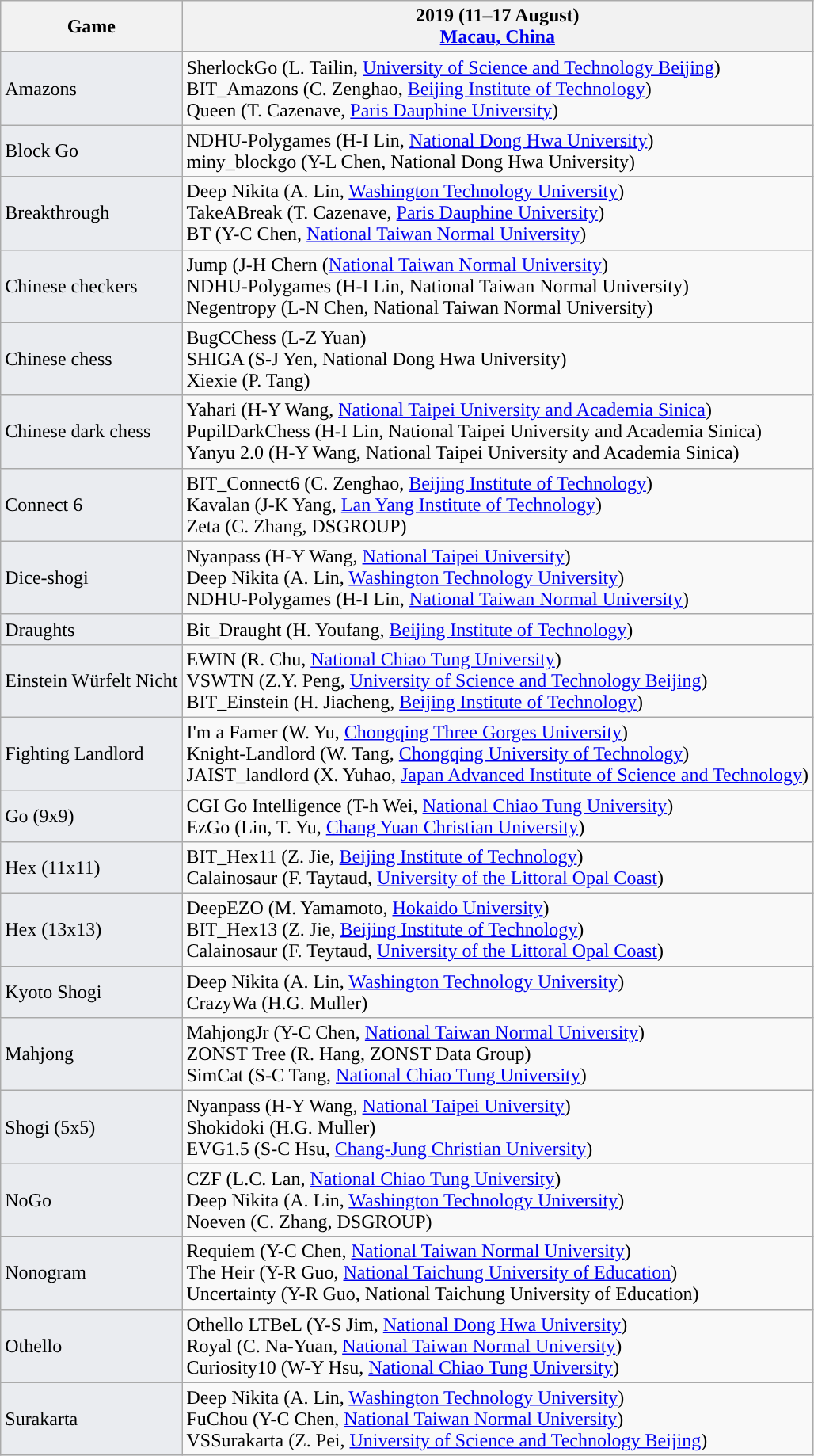<table class="wikitable sortable">
<tr>
<th>Game</th>
<th>2019 (11–17 August)<br><a href='#'>Macau, China</a></th>
</tr>
<tr>
<td style="background:#EAECF0">Amazons</td>
<td> SherlockGo (L. Tailin, <a href='#'>University of Science and Technology Beijing</a>)<br> BIT_Amazons (C. Zenghao, <a href='#'>Beijing Institute of Technology</a>)<br> Queen (T. Cazenave, <a href='#'>Paris Dauphine University</a>)</td>
</tr>
<tr>
<td style="background:#EAECF0">Block Go</td>
<td> NDHU-Polygames (H-I Lin, <a href='#'>National Dong Hwa University</a>)<br> miny_blockgo (Y-L Chen, National Dong Hwa University)</td>
</tr>
<tr>
<td style="background:#EAECF0">Breakthrough</td>
<td> Deep Nikita (A. Lin, <a href='#'>Washington Technology University</a>)<br> TakeABreak (T. Cazenave, <a href='#'>Paris Dauphine University</a>)<br> BT (Y-C Chen, <a href='#'>National Taiwan Normal University</a>)</td>
</tr>
<tr>
<td style="background:#EAECF0">Chinese checkers</td>
<td> Jump (J-H Chern (<a href='#'>National Taiwan Normal University</a>)<br> NDHU-Polygames (H-I Lin, National Taiwan Normal University)<br> Negentropy (L-N Chen, National Taiwan Normal University)</td>
</tr>
<tr>
<td style="background:#EAECF0">Chinese chess</td>
<td> BugCChess (L-Z Yuan)<br> SHIGA (S-J Yen, National Dong Hwa University)<br> Xiexie (P. Tang)</td>
</tr>
<tr>
<td style="background:#EAECF0">Chinese dark chess</td>
<td> Yahari (H-Y Wang, <a href='#'>National Taipei University and Academia Sinica</a>)<br> PupilDarkChess (H-I Lin, National Taipei University and Academia Sinica)<br> Yanyu 2.0 (H-Y Wang, National Taipei University and Academia Sinica)</td>
</tr>
<tr>
<td style="background:#EAECF0">Connect 6</td>
<td> BIT_Connect6 (C. Zenghao, <a href='#'>Beijing Institute of Technology</a>)<br> Kavalan (J-K Yang, <a href='#'>Lan Yang Institute of Technology</a>)<br> Zeta (C. Zhang, DSGROUP)</td>
</tr>
<tr>
<td style="background:#EAECF0">Dice-shogi</td>
<td> Nyanpass (H-Y Wang, <a href='#'>National Taipei University</a>)<br> Deep Nikita (A. Lin, <a href='#'>Washington Technology University</a>)<br> NDHU-Polygames (H-I Lin, <a href='#'>National Taiwan Normal University</a>)</td>
</tr>
<tr>
<td style="background:#EAECF0">Draughts</td>
<td> Bit_Draught (H. Youfang, <a href='#'>Beijing Institute of Technology</a>)</td>
</tr>
<tr>
<td style="background:#EAECF0">Einstein Würfelt Nicht</td>
<td> EWIN (R. Chu, <a href='#'>National Chiao Tung University</a>)<br> VSWTN (Z.Y. Peng, <a href='#'>University of Science and Technology Beijing</a>)<br> BIT_Einstein (H. Jiacheng, <a href='#'>Beijing Institute of Technology</a>)</td>
</tr>
<tr>
<td style="background:#EAECF0">Fighting Landlord</td>
<td> I'm a Famer (W. Yu, <a href='#'>Chongqing Three Gorges University</a>)<br> Knight-Landlord (W. Tang, <a href='#'>Chongqing University of Technology</a>)<br> JAIST_landlord (X. Yuhao, <a href='#'>Japan Advanced Institute of Science and Technology</a>)</td>
</tr>
<tr>
<td style="background:#EAECF0">Go (9x9)</td>
<td> CGI Go Intelligence (T-h Wei, <a href='#'>National Chiao Tung University</a>)<br> EzGo (Lin, T. Yu, <a href='#'>Chang Yuan Christian University</a>)</td>
</tr>
<tr>
<td style="background:#EAECF0">Hex (11x11)</td>
<td> BIT_Hex11 (Z. Jie, <a href='#'>Beijing Institute of Technology</a>)<br> Calainosaur (F. Taytaud, <a href='#'>University of the Littoral Opal Coast</a>)</td>
</tr>
<tr>
<td style="background:#EAECF0">Hex (13x13)</td>
<td> DeepEZO (M. Yamamoto, <a href='#'>Hokaido University</a>)<br> BIT_Hex13 (Z. Jie, <a href='#'>Beijing Institute of Technology</a>)<br> Calainosaur (F. Teytaud, <a href='#'>University of the Littoral Opal Coast</a>)</td>
</tr>
<tr>
<td style="background:#EAECF0">Kyoto Shogi</td>
<td> Deep Nikita (A. Lin, <a href='#'>Washington Technology University</a>)<br> CrazyWa (H.G. Muller)</td>
</tr>
<tr>
<td style="background:#EAECF0">Mahjong</td>
<td> MahjongJr (Y-C Chen, <a href='#'>National Taiwan Normal University</a>)<br> ZONST Tree (R. Hang, ZONST Data Group)<br> SimCat (S-C Tang, <a href='#'>National Chiao Tung University</a>)</td>
</tr>
<tr>
<td style="background:#EAECF0">Shogi (5x5)</td>
<td> Nyanpass (H-Y Wang, <a href='#'>National Taipei University</a>)<br> Shokidoki (H.G. Muller)<br> EVG1.5 (S-C Hsu, <a href='#'>Chang-Jung Christian University</a>)</td>
</tr>
<tr>
<td style="background:#EAECF0">NoGo</td>
<td> CZF (L.C. Lan, <a href='#'>National Chiao Tung University</a>)<br> Deep Nikita (A. Lin, <a href='#'>Washington Technology University</a>)<br> Noeven (C. Zhang, DSGROUP)</td>
</tr>
<tr>
<td style="background:#EAECF0">Nonogram</td>
<td> Requiem (Y-C Chen, <a href='#'>National Taiwan Normal University</a>)<br> The Heir (Y-R Guo, <a href='#'>National Taichung University of Education</a>)<br>  Uncertainty (Y-R Guo, National Taichung University of Education)</td>
</tr>
<tr>
<td style="background:#EAECF0">Othello</td>
<td> Othello LTBeL (Y-S Jim, <a href='#'>National Dong Hwa University</a>)<br> Royal (C. Na-Yuan, <a href='#'>National Taiwan Normal University</a>)<br> Curiosity10 (W-Y Hsu, <a href='#'>National Chiao Tung University</a>)</td>
</tr>
<tr>
<td style="background:#EAECF0">Surakarta</td>
<td> Deep Nikita (A. Lin, <a href='#'>Washington Technology University</a>)<br> FuChou (Y-C Chen, <a href='#'>National Taiwan Normal University</a>)<br> VSSurakarta (Z. Pei, <a href='#'>University of Science and Technology Beijing</a>)</td>
</tr>
</table>
